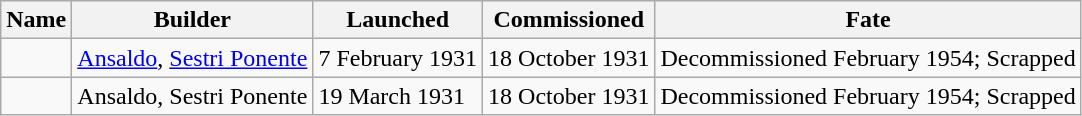<table class="wikitable">
<tr>
<th>Name</th>
<th>Builder</th>
<th>Launched</th>
<th>Commissioned</th>
<th>Fate</th>
</tr>
<tr>
<td></td>
<td> <a href='#'>Ansaldo</a>, <a href='#'>Sestri Ponente</a></td>
<td>7 February 1931</td>
<td>18 October 1931</td>
<td>Decommissioned February 1954; Scrapped</td>
</tr>
<tr>
<td></td>
<td> Ansaldo, Sestri Ponente</td>
<td>19 March 1931</td>
<td>18 October 1931</td>
<td>Decommissioned February 1954; Scrapped</td>
</tr>
</table>
